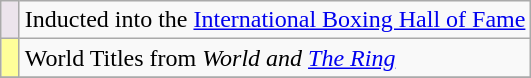<table class="wikitable">
<tr>
<td bgcolor=#ece4ec width=5px></td>
<td>Inducted into the <a href='#'>International Boxing Hall of Fame</a></td>
</tr>
<tr>
<td bgcolor=#FFFF99 width=5px></td>
<td>World Titles from <em>World and</em> <em><a href='#'>The Ring</a></em></td>
</tr>
<tr>
</tr>
</table>
